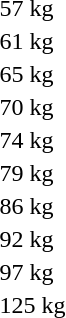<table>
<tr>
<td rowspan=2>57 kg</td>
<td rowspan=2></td>
<td rowspan=2></td>
<td></td>
</tr>
<tr>
<td></td>
</tr>
<tr>
<td rowspan=2>61 kg</td>
<td rowspan=2></td>
<td rowspan=2></td>
<td></td>
</tr>
<tr>
<td></td>
</tr>
<tr>
<td rowspan=2>65 kg</td>
<td rowspan=2></td>
<td rowspan=2></td>
<td></td>
</tr>
<tr>
<td></td>
</tr>
<tr>
<td rowspan=2>70 kg</td>
<td rowspan=2></td>
<td rowspan=2></td>
<td></td>
</tr>
<tr>
<td></td>
</tr>
<tr>
<td rowspan=2>74 kg</td>
<td rowspan=2></td>
<td rowspan=2></td>
<td></td>
</tr>
<tr>
<td></td>
</tr>
<tr>
<td rowspan=2>79 kg</td>
<td rowspan=2></td>
<td rowspan=2></td>
<td></td>
</tr>
<tr>
<td></td>
</tr>
<tr>
<td rowspan=2>86 kg</td>
<td rowspan=2></td>
<td rowspan=2></td>
<td></td>
</tr>
<tr>
<td></td>
</tr>
<tr>
<td rowspan=2>92 kg</td>
<td rowspan=2></td>
<td rowspan=2></td>
<td></td>
</tr>
<tr>
<td></td>
</tr>
<tr>
<td rowspan=2>97 kg</td>
<td rowspan=2></td>
<td rowspan=2></td>
<td></td>
</tr>
<tr>
<td></td>
</tr>
<tr>
<td rowspan=2>125 kg</td>
<td rowspan=2></td>
<td rowspan=2></td>
<td></td>
</tr>
<tr>
<td></td>
</tr>
</table>
